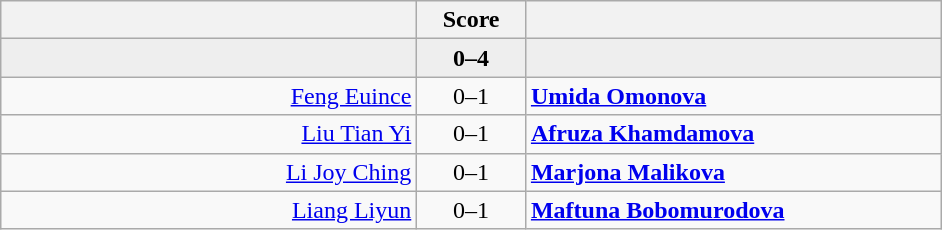<table class="wikitable" style="text-align: center; ">
<tr>
<th align="right" width="270"></th>
<th width="65">Score</th>
<th align="left" width="270"></th>
</tr>
<tr style="background:#eeeeee;">
<td align=right></td>
<td align=center><strong>0–4</strong></td>
<td align=left></td>
</tr>
<tr>
<td align=right><a href='#'>Feng Euince</a></td>
<td align=center>0–1</td>
<td align=left><strong><a href='#'>Umida Omonova</a></strong></td>
</tr>
<tr>
<td align=right><a href='#'>Liu Tian Yi</a></td>
<td align=center>0–1</td>
<td align=left><strong><a href='#'>Afruza Khamdamova</a></strong></td>
</tr>
<tr>
<td align=right><a href='#'>Li Joy Ching</a></td>
<td align=center>0–1</td>
<td align=left><strong><a href='#'>Marjona Malikova</a> </strong></td>
</tr>
<tr>
<td align=right><a href='#'>Liang Liyun</a></td>
<td align=center>0–1</td>
<td align=left><strong><a href='#'>Maftuna Bobomurodova</a></strong></td>
</tr>
</table>
